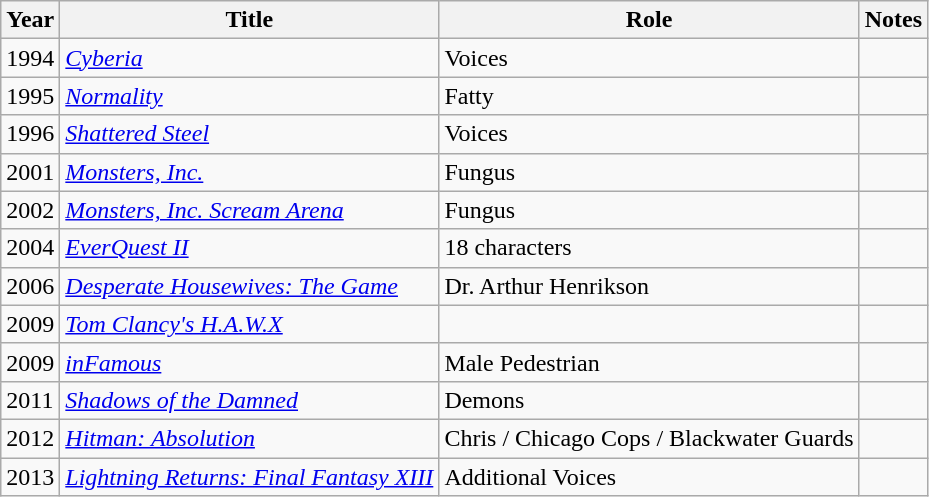<table class="wikitable sortable">
<tr>
<th>Year</th>
<th>Title</th>
<th>Role</th>
<th>Notes</th>
</tr>
<tr>
<td>1994</td>
<td><em><a href='#'>Cyberia</a></em></td>
<td>Voices</td>
<td></td>
</tr>
<tr>
<td>1995</td>
<td><em><a href='#'>Normality</a></em></td>
<td>Fatty</td>
<td></td>
</tr>
<tr>
<td>1996</td>
<td><em><a href='#'>Shattered Steel</a></em></td>
<td>Voices</td>
<td></td>
</tr>
<tr>
<td>2001</td>
<td><em><a href='#'>Monsters, Inc.</a></em></td>
<td>Fungus</td>
<td></td>
</tr>
<tr>
<td>2002</td>
<td><em><a href='#'>Monsters, Inc. Scream Arena</a></em></td>
<td>Fungus</td>
<td></td>
</tr>
<tr>
<td>2004</td>
<td><em><a href='#'>EverQuest II</a></em></td>
<td>18 characters</td>
<td></td>
</tr>
<tr>
<td>2006</td>
<td><em><a href='#'>Desperate Housewives: The Game</a></em></td>
<td>Dr. Arthur Henrikson</td>
<td></td>
</tr>
<tr>
<td>2009</td>
<td><em><a href='#'>Tom Clancy's H.A.W.X</a></em></td>
<td></td>
<td></td>
</tr>
<tr>
<td>2009</td>
<td><em><a href='#'>inFamous</a></em></td>
<td>Male Pedestrian</td>
<td></td>
</tr>
<tr>
<td>2011</td>
<td><em><a href='#'>Shadows of the Damned</a></em></td>
<td>Demons</td>
<td></td>
</tr>
<tr>
<td>2012</td>
<td><em><a href='#'>Hitman: Absolution</a></em></td>
<td>Chris / Chicago Cops / Blackwater Guards</td>
<td></td>
</tr>
<tr>
<td>2013</td>
<td><em><a href='#'>Lightning Returns: Final Fantasy XIII</a></em></td>
<td>Additional Voices</td>
<td></td>
</tr>
</table>
